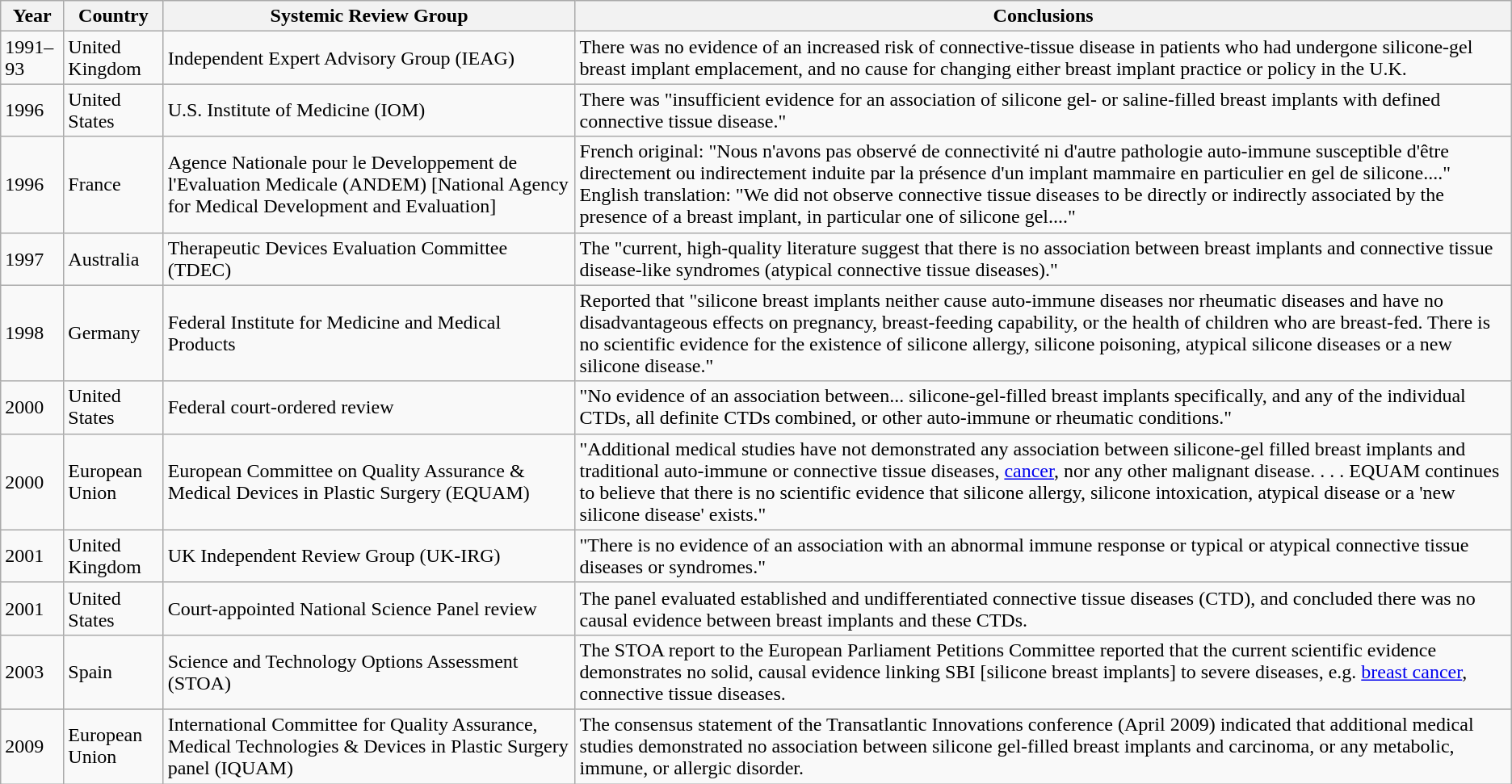<table class="wikitable sortable">
<tr>
<th>Year</th>
<th>Country</th>
<th>Systemic Review Group</th>
<th>Conclusions</th>
</tr>
<tr>
<td>1991–93</td>
<td>United Kingdom</td>
<td>Independent Expert Advisory Group (IEAG)</td>
<td>There was no evidence of an increased risk of connective-tissue disease in patients who had undergone silicone-gel breast implant emplacement, and no cause for changing either breast implant practice or policy in the U.K.</td>
</tr>
<tr>
<td>1996</td>
<td>United States</td>
<td>U.S. Institute of Medicine (IOM)</td>
<td>There was "insufficient evidence for an association of silicone gel- or saline-filled breast implants with defined connective tissue disease."</td>
</tr>
<tr>
<td>1996</td>
<td>France</td>
<td>Agence Nationale pour le Developpement de l'Evaluation Medicale (ANDEM) [National Agency for Medical Development and Evaluation]</td>
<td>French original: "Nous n'avons pas observé de connectivité ni d'autre pathologie auto-immune susceptible d'être directement ou indirectement induite par la présence d'un implant mammaire en particulier en gel de silicone...."<br>English translation: "We did not observe connective tissue diseases to be directly or indirectly associated by the presence of a breast implant, in particular one of silicone gel...."</td>
</tr>
<tr>
<td>1997</td>
<td>Australia</td>
<td>Therapeutic Devices Evaluation Committee (TDEC)</td>
<td>The "current, high-quality literature suggest that there is no association between breast implants and connective tissue disease-like syndromes (atypical connective tissue diseases)."</td>
</tr>
<tr>
<td>1998</td>
<td>Germany</td>
<td>Federal Institute for Medicine and Medical Products</td>
<td>Reported that "silicone breast implants neither cause auto-immune diseases nor rheumatic diseases and have no disadvantageous effects on pregnancy, breast-feeding capability, or the health of children who are breast-fed. There is no scientific evidence for the existence of silicone allergy, silicone poisoning, atypical silicone diseases or a new silicone disease."</td>
</tr>
<tr>
<td>2000</td>
<td>United States</td>
<td>Federal court-ordered review</td>
<td>"No evidence of an association between... silicone-gel-filled breast implants specifically, and any of the individual CTDs, all definite CTDs combined, or other auto-immune or rheumatic conditions."</td>
</tr>
<tr>
<td>2000</td>
<td>European Union</td>
<td>European Committee on Quality Assurance & Medical Devices in Plastic Surgery (EQUAM)</td>
<td>"Additional medical studies have not demonstrated any association between silicone-gel filled breast implants and traditional auto-immune or connective tissue diseases, <a href='#'>cancer</a>, nor any other malignant disease. . . . EQUAM continues to believe that there is no scientific evidence that silicone allergy, silicone intoxication, atypical disease or a 'new silicone disease' exists."</td>
</tr>
<tr>
<td>2001</td>
<td>United Kingdom</td>
<td>UK Independent Review Group (UK-IRG)</td>
<td>"There is no evidence of an association with an abnormal immune response or typical or atypical connective tissue diseases or syndromes."</td>
</tr>
<tr>
<td>2001</td>
<td>United States</td>
<td>Court-appointed National Science Panel review</td>
<td>The panel evaluated established and undifferentiated connective tissue diseases (CTD), and concluded there was no causal evidence between breast implants and these CTDs.</td>
</tr>
<tr>
<td>2003</td>
<td>Spain</td>
<td>Science and Technology Options Assessment (STOA)</td>
<td>The STOA report to the European Parliament Petitions Committee reported that the current scientific evidence demonstrates no solid, causal evidence linking SBI [silicone breast implants] to severe diseases, e.g. <a href='#'>breast cancer</a>, connective tissue diseases.</td>
</tr>
<tr>
<td>2009</td>
<td>European Union</td>
<td>International Committee for Quality Assurance, Medical Technologies & Devices in Plastic Surgery panel (IQUAM)</td>
<td>The consensus statement of the Transatlantic Innovations conference (April 2009) indicated that additional medical studies demonstrated no association between silicone gel-filled breast implants and carcinoma, or any metabolic, immune, or allergic disorder.</td>
</tr>
</table>
